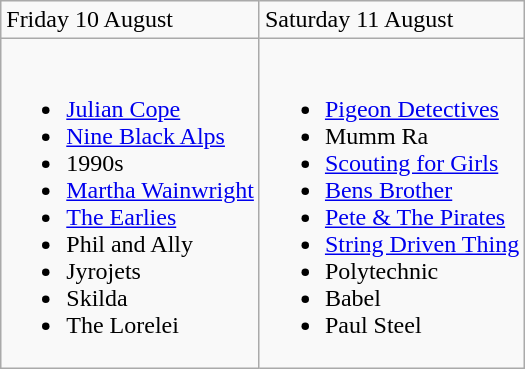<table class="wikitable">
<tr>
<td>Friday 10 August</td>
<td>Saturday 11 August</td>
</tr>
<tr valign="top">
<td><br><ul><li><a href='#'>Julian Cope</a></li><li><a href='#'>Nine Black Alps</a></li><li>1990s</li><li><a href='#'>Martha Wainwright</a></li><li><a href='#'>The Earlies</a></li><li>Phil and Ally</li><li>Jyrojets</li><li>Skilda</li><li>The Lorelei</li></ul></td>
<td><br><ul><li><a href='#'>Pigeon Detectives</a></li><li>Mumm Ra</li><li><a href='#'>Scouting for Girls</a></li><li><a href='#'>Bens Brother</a></li><li><a href='#'>Pete & The Pirates</a></li><li><a href='#'>String Driven Thing</a></li><li>Polytechnic</li><li>Babel</li><li>Paul Steel</li></ul></td>
</tr>
</table>
